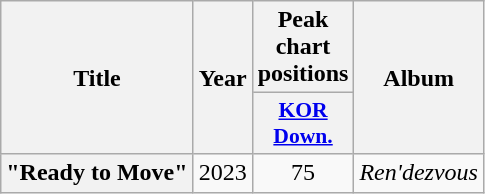<table class="wikitable plainrowheaders" style="text-align:center;">
<tr>
<th rowspan="2" scope="col">Title</th>
<th rowspan="2" scope="col">Year</th>
<th colspan="1" scope="col">Peak chart positions</th>
<th rowspan="2" scope="col">Album</th>
</tr>
<tr>
<th scope="col" style="width:2.7em;font-size:90%;"><a href='#'>KOR<br>Down.</a><br></th>
</tr>
<tr>
<th scope="row">"Ready to Move"</th>
<td>2023</td>
<td>75</td>
<td><em>Ren'dezvous</em></td>
</tr>
</table>
